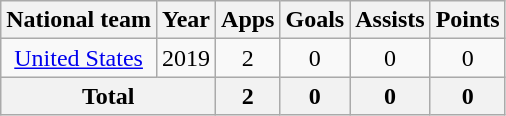<table class="wikitable" style="text-align:center">
<tr>
<th>National team</th>
<th>Year</th>
<th>Apps</th>
<th>Goals</th>
<th>Assists</th>
<th>Points</th>
</tr>
<tr>
<td><a href='#'>United States</a></td>
<td>2019</td>
<td>2</td>
<td>0</td>
<td>0</td>
<td>0</td>
</tr>
<tr>
<th colspan="2">Total</th>
<th>2</th>
<th>0</th>
<th>0</th>
<th>0</th>
</tr>
</table>
